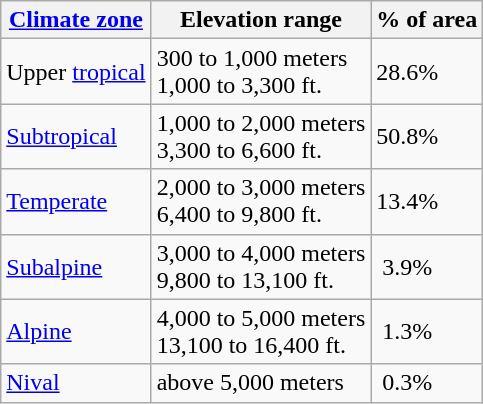<table class="wikitable">
<tr>
<th><a href='#'>Climate zone</a></th>
<th>Elevation range</th>
<th>% of area</th>
</tr>
<tr>
<td>Upper <a href='#'>tropical</a></td>
<td>300 to 1,000 meters<br>1,000 to 3,300 ft.</td>
<td>28.6%</td>
</tr>
<tr>
<td><a href='#'>Subtropical</a></td>
<td>1,000 to 2,000 meters<br>3,300 to 6,600 ft.</td>
<td>50.8%</td>
</tr>
<tr>
<td><a href='#'>Temperate</a></td>
<td>2,000 to 3,000 meters<br>6,400 to 9,800 ft.</td>
<td>13.4%</td>
</tr>
<tr>
<td><a href='#'>Subalpine</a></td>
<td>3,000 to 4,000 meters<br>9,800 to 13,100 ft.</td>
<td> 3.9%</td>
</tr>
<tr>
<td><a href='#'>Alpine</a></td>
<td>4,000 to 5,000 meters<br>13,100 to 16,400 ft.</td>
<td> 1.3%</td>
</tr>
<tr>
<td><a href='#'>Nival</a></td>
<td>above 5,000 meters</td>
<td> 0.3%</td>
</tr>
</table>
